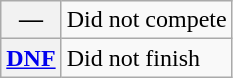<table class="wikitable">
<tr>
<th scope="row">—</th>
<td>Did not compete</td>
</tr>
<tr>
<th scope="row"><a href='#'>DNF</a></th>
<td>Did not finish</td>
</tr>
</table>
